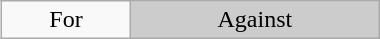<table class="wikitable" style="width:20%; text-align:center;float:right">
<tr>
<td align=center>For</td>
<td style="background:#ccc; text-align:center;">Against</td>
</tr>
</table>
